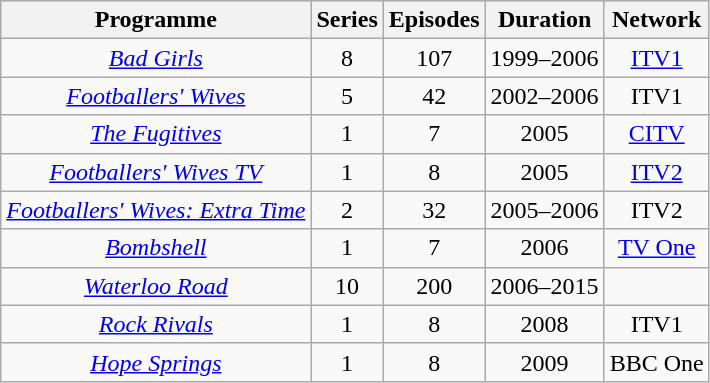<table class="wikitable">
<tr>
<th>Programme</th>
<th>Series</th>
<th>Episodes</th>
<th>Duration</th>
<th>Network</th>
</tr>
<tr>
<td align="center"><em><a href='#'>Bad Girls</a></em></td>
<td align="center">8</td>
<td align="center">107</td>
<td align="center">1999–2006</td>
<td align="center"><a href='#'>ITV1</a></td>
</tr>
<tr>
<td align="center"><em><a href='#'>Footballers' Wives</a></em></td>
<td align="center">5</td>
<td align="center">42</td>
<td align="center">2002–2006</td>
<td align="center">ITV1</td>
</tr>
<tr>
<td align="center"><em><a href='#'>The Fugitives</a></em></td>
<td align="center">1</td>
<td align="center">7</td>
<td align="center">2005</td>
<td align="center"><a href='#'>CITV</a></td>
</tr>
<tr>
<td align="center"><em><a href='#'>Footballers' Wives TV</a></em></td>
<td align="center">1</td>
<td align="center">8</td>
<td align="center">2005</td>
<td align="center"><a href='#'>ITV2</a></td>
</tr>
<tr>
<td align="center"><em><a href='#'>Footballers' Wives: Extra Time</a></em></td>
<td align="center">2</td>
<td align="center">32</td>
<td align="center">2005–2006</td>
<td align="center">ITV2</td>
</tr>
<tr>
<td align="center"><em><a href='#'>Bombshell</a></em></td>
<td align="center">1</td>
<td align="center">7</td>
<td align="center">2006</td>
<td align="center"><a href='#'>TV One</a></td>
</tr>
<tr>
<td align="center"><em><a href='#'>Waterloo Road</a></em></td>
<td align="center">10</td>
<td align="center">200</td>
<td align="center">2006–2015</td>
<td align="center"></td>
</tr>
<tr>
<td align="center"><em><a href='#'>Rock Rivals</a></em></td>
<td align="center">1</td>
<td align="center">8</td>
<td align="center">2008</td>
<td align="center">ITV1</td>
</tr>
<tr>
<td align="center"><em><a href='#'>Hope Springs</a></em></td>
<td align="center">1</td>
<td align="center">8</td>
<td align="center">2009</td>
<td align="center">BBC One</td>
</tr>
</table>
